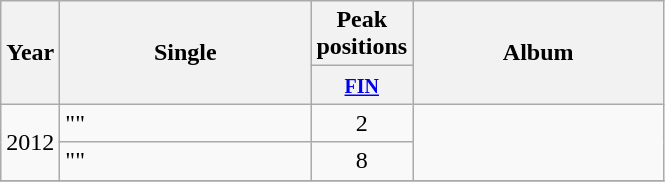<table class="wikitable">
<tr>
<th align="center" rowspan="2" width="20">Year</th>
<th align="center" rowspan="2" width="160">Single</th>
<th align="center" colspan="1" width="20">Peak positions</th>
<th align="center" rowspan="2" width="160">Album</th>
</tr>
<tr>
<th width="20"><small><a href='#'>FIN</a><br></small></th>
</tr>
<tr>
<td style="text-align:center;" rowspan=2>2012</td>
<td>""</td>
<td style="text-align:center;">2</td>
<td style="text-align:center;" rowspan=2></td>
</tr>
<tr>
<td>""</td>
<td style="text-align:center;">8</td>
</tr>
<tr>
</tr>
</table>
